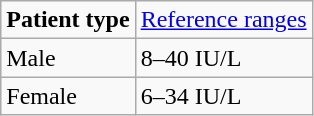<table class="wikitable">
<tr>
<td><strong>Patient type</strong></td>
<td><a href='#'>Reference ranges</a></td>
</tr>
<tr>
<td>Male</td>
<td>8–40 IU/L</td>
</tr>
<tr>
<td>Female</td>
<td>6–34 IU/L</td>
</tr>
</table>
